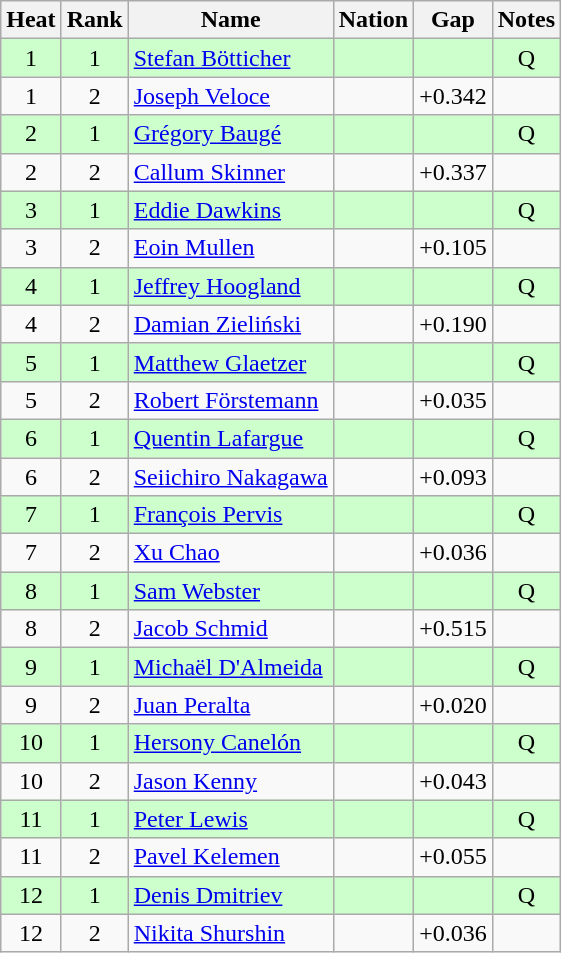<table class="wikitable sortable" style="text-align:center">
<tr>
<th>Heat</th>
<th>Rank</th>
<th>Name</th>
<th>Nation</th>
<th>Gap</th>
<th>Notes</th>
</tr>
<tr bgcolor=ccffcc>
<td>1</td>
<td>1</td>
<td align=left><a href='#'>Stefan Bötticher</a></td>
<td align=left></td>
<td></td>
<td>Q</td>
</tr>
<tr>
<td>1</td>
<td>2</td>
<td align=left><a href='#'>Joseph Veloce</a></td>
<td align=left></td>
<td>+0.342</td>
<td></td>
</tr>
<tr bgcolor=ccffcc>
<td>2</td>
<td>1</td>
<td align=left><a href='#'>Grégory Baugé</a></td>
<td align=left></td>
<td></td>
<td>Q</td>
</tr>
<tr>
<td>2</td>
<td>2</td>
<td align=left><a href='#'>Callum Skinner</a></td>
<td align=left></td>
<td>+0.337</td>
<td></td>
</tr>
<tr bgcolor=ccffcc>
<td>3</td>
<td>1</td>
<td align=left><a href='#'>Eddie Dawkins</a></td>
<td align=left></td>
<td></td>
<td>Q</td>
</tr>
<tr>
<td>3</td>
<td>2</td>
<td align=left><a href='#'>Eoin Mullen</a></td>
<td align=left></td>
<td>+0.105</td>
<td></td>
</tr>
<tr bgcolor=ccffcc>
<td>4</td>
<td>1</td>
<td align=left><a href='#'>Jeffrey Hoogland</a></td>
<td align=left></td>
<td></td>
<td>Q</td>
</tr>
<tr>
<td>4</td>
<td>2</td>
<td align=left><a href='#'>Damian Zieliński</a></td>
<td align=left></td>
<td>+0.190</td>
<td></td>
</tr>
<tr bgcolor=ccffcc>
<td>5</td>
<td>1</td>
<td align=left><a href='#'>Matthew Glaetzer</a></td>
<td align=left></td>
<td></td>
<td>Q</td>
</tr>
<tr>
<td>5</td>
<td>2</td>
<td align=left><a href='#'>Robert Förstemann</a></td>
<td align=left></td>
<td>+0.035</td>
<td></td>
</tr>
<tr bgcolor=ccffcc>
<td>6</td>
<td>1</td>
<td align=left><a href='#'>Quentin Lafargue</a></td>
<td align=left></td>
<td></td>
<td>Q</td>
</tr>
<tr>
<td>6</td>
<td>2</td>
<td align=left><a href='#'>Seiichiro Nakagawa</a></td>
<td align=left></td>
<td>+0.093</td>
<td></td>
</tr>
<tr bgcolor=ccffcc>
<td>7</td>
<td>1</td>
<td align=left><a href='#'>François Pervis</a></td>
<td align=left></td>
<td></td>
<td>Q</td>
</tr>
<tr>
<td>7</td>
<td>2</td>
<td align=left><a href='#'>Xu Chao</a></td>
<td align=left></td>
<td>+0.036</td>
<td></td>
</tr>
<tr bgcolor=ccffcc>
<td>8</td>
<td>1</td>
<td align=left><a href='#'>Sam Webster</a></td>
<td align=left></td>
<td></td>
<td>Q</td>
</tr>
<tr>
<td>8</td>
<td>2</td>
<td align=left><a href='#'>Jacob Schmid</a></td>
<td align=left></td>
<td>+0.515</td>
<td></td>
</tr>
<tr bgcolor=ccffcc>
<td>9</td>
<td>1</td>
<td align=left><a href='#'>Michaël D'Almeida</a></td>
<td align=left></td>
<td></td>
<td>Q</td>
</tr>
<tr>
<td>9</td>
<td>2</td>
<td align=left><a href='#'>Juan Peralta</a></td>
<td align=left></td>
<td>+0.020</td>
<td></td>
</tr>
<tr bgcolor=ccffcc>
<td>10</td>
<td>1</td>
<td align=left><a href='#'>Hersony Canelón</a></td>
<td align=left></td>
<td></td>
<td>Q</td>
</tr>
<tr>
<td>10</td>
<td>2</td>
<td align=left><a href='#'>Jason Kenny</a></td>
<td align=left></td>
<td>+0.043</td>
<td></td>
</tr>
<tr bgcolor=ccffcc>
<td>11</td>
<td>1</td>
<td align=left><a href='#'>Peter Lewis</a></td>
<td align=left></td>
<td></td>
<td>Q</td>
</tr>
<tr>
<td>11</td>
<td>2</td>
<td align=left><a href='#'>Pavel Kelemen</a></td>
<td align=left></td>
<td>+0.055</td>
<td></td>
</tr>
<tr bgcolor=ccffcc>
<td>12</td>
<td>1</td>
<td align=left><a href='#'>Denis Dmitriev</a></td>
<td align=left></td>
<td></td>
<td>Q</td>
</tr>
<tr>
<td>12</td>
<td>2</td>
<td align=left><a href='#'>Nikita Shurshin</a></td>
<td align=left></td>
<td>+0.036</td>
<td></td>
</tr>
</table>
